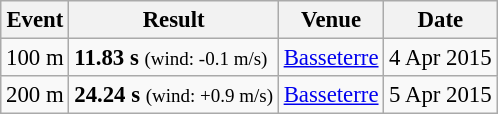<table class="wikitable" style="border-collapse: collapse; font-size: 95%;">
<tr>
<th>Event</th>
<th>Result</th>
<th>Venue</th>
<th>Date</th>
</tr>
<tr>
<td>100 m</td>
<td><strong>11.83 s</strong> <small>(wind: -0.1 m/s)</small></td>
<td> <a href='#'>Basseterre</a></td>
<td>4 Apr 2015</td>
</tr>
<tr>
<td>200 m</td>
<td><strong>24.24 s</strong> <small>(wind: +0.9 m/s)</small></td>
<td> <a href='#'>Basseterre</a></td>
<td>5 Apr 2015</td>
</tr>
</table>
